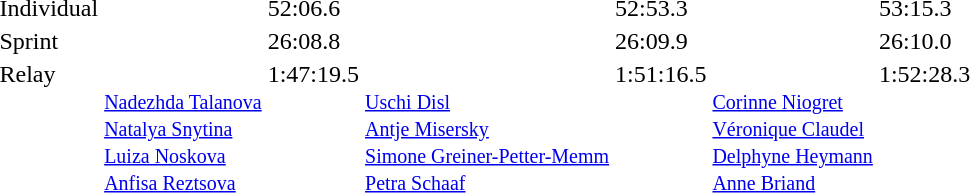<table>
<tr valign="top">
<td>Individual<br></td>
<td></td>
<td>52:06.6</td>
<td></td>
<td>52:53.3</td>
<td></td>
<td>53:15.3</td>
</tr>
<tr valign="top">
<td>Sprint<br></td>
<td></td>
<td>26:08.8</td>
<td></td>
<td>26:09.9</td>
<td></td>
<td>26:10.0</td>
</tr>
<tr valign="top">
<td>Relay<br></td>
<td><br><small><a href='#'>Nadezhda Talanova</a><br><a href='#'>Natalya Snytina</a><br><a href='#'>Luiza Noskova</a><br><a href='#'>Anfisa Reztsova</a></small></td>
<td>1:47:19.5</td>
<td><br><small><a href='#'>Uschi Disl</a><br><a href='#'>Antje Misersky</a><br><a href='#'>Simone Greiner-Petter-Memm</a><br><a href='#'>Petra Schaaf</a></small></td>
<td>1:51:16.5</td>
<td><br><small><a href='#'>Corinne Niogret</a><br><a href='#'>Véronique Claudel</a><br><a href='#'>Delphyne Heymann</a><br><a href='#'>Anne Briand</a></small></td>
<td>1:52:28.3</td>
</tr>
</table>
